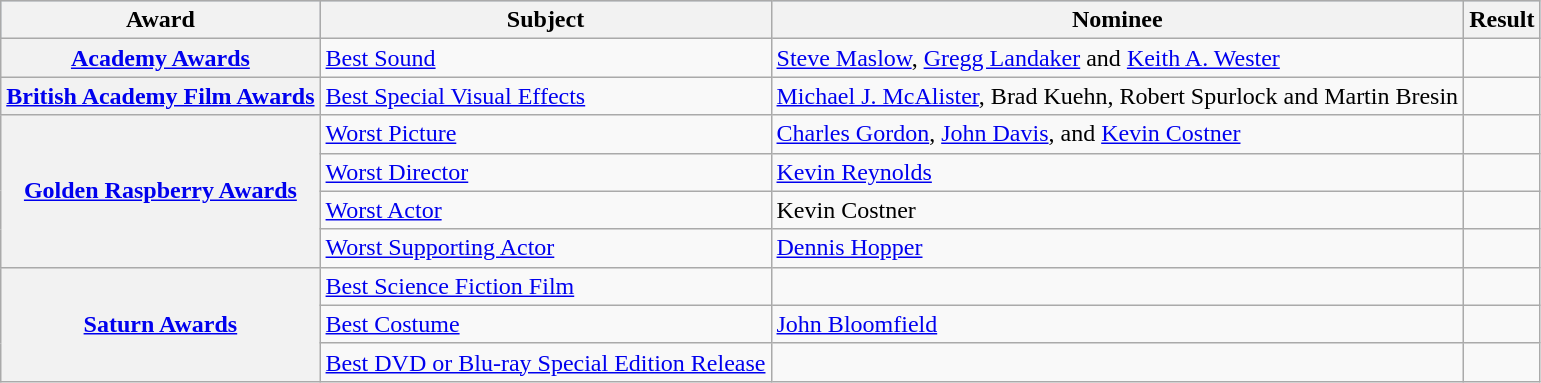<table class="wikitable">
<tr style="background:#b0c4de; text-align:center;">
<th scope="col">Award</th>
<th scope="col">Subject</th>
<th scope="col">Nominee</th>
<th scope="col">Result</th>
</tr>
<tr>
<th scope="row"><a href='#'>Academy Awards</a></th>
<td><a href='#'>Best Sound</a></td>
<td><a href='#'>Steve Maslow</a>, <a href='#'>Gregg Landaker</a> and <a href='#'>Keith A. Wester</a></td>
<td></td>
</tr>
<tr>
<th scope="row"><a href='#'>British Academy Film Awards</a></th>
<td><a href='#'>Best Special Visual Effects</a></td>
<td><a href='#'>Michael J. McAlister</a>, Brad Kuehn, Robert Spurlock and Martin Bresin</td>
<td></td>
</tr>
<tr>
<th scope="row" rowspan="4"><a href='#'>Golden Raspberry Awards</a></th>
<td><a href='#'>Worst Picture</a></td>
<td><a href='#'>Charles Gordon</a>, <a href='#'>John Davis</a>, and <a href='#'>Kevin Costner</a></td>
<td></td>
</tr>
<tr>
<td><a href='#'>Worst Director</a></td>
<td><a href='#'>Kevin Reynolds</a></td>
<td></td>
</tr>
<tr>
<td><a href='#'>Worst Actor</a></td>
<td>Kevin Costner</td>
<td></td>
</tr>
<tr>
<td><a href='#'>Worst Supporting Actor</a></td>
<td><a href='#'>Dennis Hopper</a></td>
<td></td>
</tr>
<tr>
<th scope="row" rowspan="3"><a href='#'>Saturn Awards</a></th>
<td><a href='#'>Best Science Fiction Film</a></td>
<td></td>
<td></td>
</tr>
<tr>
<td><a href='#'>Best Costume</a></td>
<td><a href='#'>John Bloomfield</a></td>
<td></td>
</tr>
<tr>
<td><a href='#'>Best DVD or Blu-ray Special Edition Release</a></td>
<td></td>
<td></td>
</tr>
</table>
